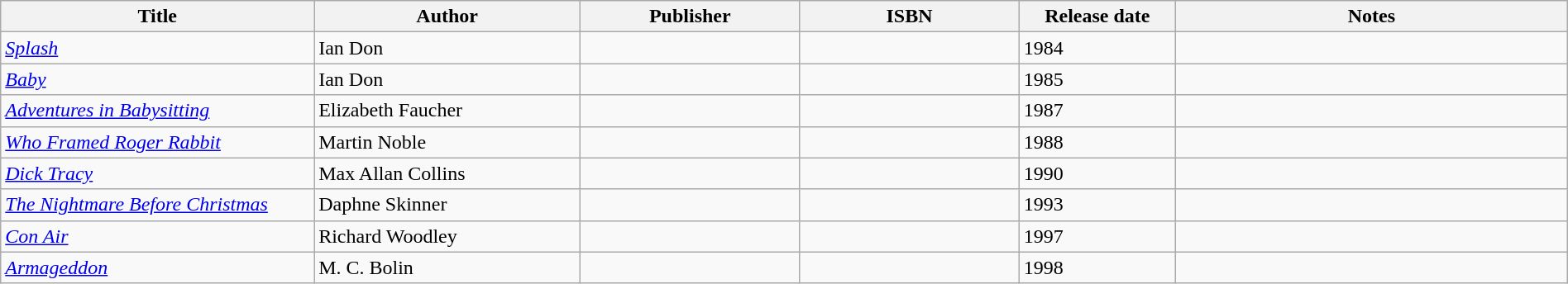<table class="wikitable" width=100%>
<tr>
<th width=20%>Title</th>
<th width=17%>Author</th>
<th width=14%>Publisher</th>
<th width=14%>ISBN</th>
<th width=10%>Release date</th>
<th width=25%>Notes</th>
</tr>
<tr>
<td><em><a href='#'>Splash</a></em></td>
<td>Ian Don</td>
<td></td>
<td></td>
<td>1984</td>
<td></td>
</tr>
<tr>
<td><em><a href='#'>Baby</a></em></td>
<td>Ian Don</td>
<td></td>
<td></td>
<td>1985</td>
<td></td>
</tr>
<tr>
<td><em><a href='#'>Adventures in Babysitting</a></em></td>
<td>Elizabeth Faucher</td>
<td></td>
<td></td>
<td>1987</td>
<td></td>
</tr>
<tr>
<td><em><a href='#'>Who Framed Roger Rabbit</a></em></td>
<td>Martin Noble</td>
<td></td>
<td></td>
<td>1988</td>
<td></td>
</tr>
<tr>
<td><em><a href='#'>Dick Tracy</a></em></td>
<td>Max Allan Collins</td>
<td></td>
<td></td>
<td>1990</td>
<td></td>
</tr>
<tr>
<td><em><a href='#'>The Nightmare Before Christmas</a></em></td>
<td>Daphne Skinner</td>
<td></td>
<td></td>
<td>1993</td>
<td></td>
</tr>
<tr>
<td><em><a href='#'>Con Air</a></em></td>
<td>Richard Woodley</td>
<td></td>
<td></td>
<td>1997</td>
<td></td>
</tr>
<tr>
<td><em><a href='#'>Armageddon</a></em></td>
<td>M. C. Bolin</td>
<td></td>
<td></td>
<td>1998</td>
<td></td>
</tr>
</table>
